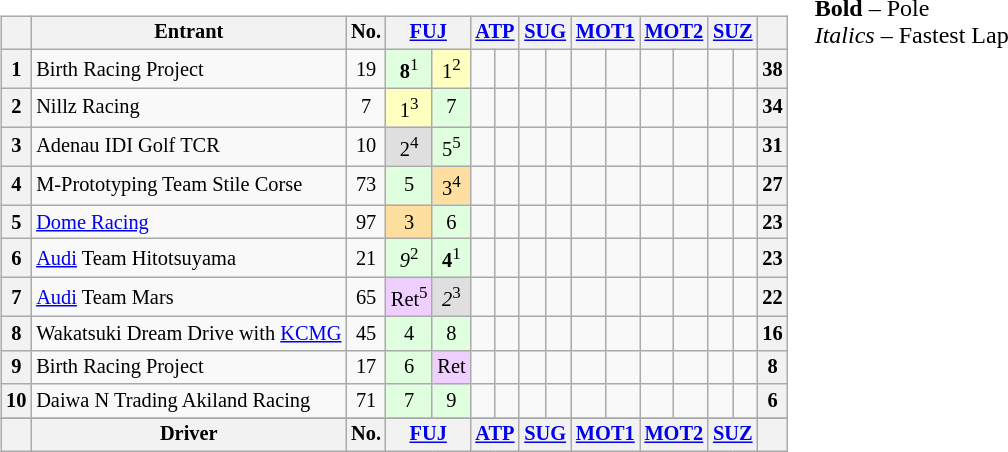<table>
<tr>
<td valign="top"><br><table class="wikitable" align="left" style="font-size: 85%; text-align: center;" |>
<tr>
<th valign="middle"></th>
<th valign="middle">Entrant</th>
<th>No.</th>
<th colspan="2"><a href='#'>FUJ</a></th>
<th colspan="2"><a href='#'>ATP</a></th>
<th colspan="2"><a href='#'>SUG</a></th>
<th colspan="2"><a href='#'>MOT1</a></th>
<th colspan="2"><a href='#'>MOT2</a></th>
<th colspan="2"><a href='#'>SUZ</a></th>
<th valign="middle"></th>
</tr>
<tr>
<th>1</th>
<td align="left"> Birth Racing Project</td>
<td>19</td>
<td style="background:#dfffdf;"><strong>8</strong><sup>1</sup></td>
<td style="background:#ffffbf;">1<sup>2</sup></td>
<td></td>
<td></td>
<td></td>
<td></td>
<td></td>
<td></td>
<td></td>
<td></td>
<td></td>
<td></td>
<th>38</th>
</tr>
<tr>
<th>2</th>
<td align="left"> Nillz Racing</td>
<td>7</td>
<td style="background:#ffffbf;">1<sup>3</sup></td>
<td style="background:#dfffdf;">7</td>
<td></td>
<td></td>
<td></td>
<td></td>
<td></td>
<td></td>
<td></td>
<td></td>
<td></td>
<td></td>
<th>34</th>
</tr>
<tr>
<th>3</th>
<td align="left"> Adenau IDI Golf TCR</td>
<td>10</td>
<td style="background:#dfdfdf;">2<sup>4</sup></td>
<td style="background:#dfffdf;">5<sup>5</sup></td>
<td></td>
<td></td>
<td></td>
<td></td>
<td></td>
<td></td>
<td></td>
<td></td>
<td></td>
<td></td>
<th>31</th>
</tr>
<tr>
<th>4</th>
<td align="left"> M-Prototyping Team Stile Corse</td>
<td>73</td>
<td style="background:#dfffdf;">5</td>
<td style="background:#ffdf9f;">3<sup>4</sup></td>
<td></td>
<td></td>
<td></td>
<td></td>
<td></td>
<td></td>
<td></td>
<td></td>
<td></td>
<td></td>
<th>27</th>
</tr>
<tr>
<th>5</th>
<td align="left"> <a href='#'>Dome Racing</a></td>
<td>97</td>
<td style="background:#ffdf9f;">3</td>
<td style="background:#dfffdf;">6</td>
<td></td>
<td></td>
<td></td>
<td></td>
<td></td>
<td></td>
<td></td>
<td></td>
<td></td>
<td></td>
<th>23</th>
</tr>
<tr>
<th>6</th>
<td align="left"> <a href='#'>Audi</a> Team Hitotsuyama</td>
<td>21</td>
<td style="background:#dfffdf;"><em>9</em><sup>2</sup></td>
<td style="background:#dfffdf;"><strong>4</strong><sup>1</sup></td>
<td></td>
<td></td>
<td></td>
<td></td>
<td></td>
<td></td>
<td></td>
<td></td>
<td></td>
<td></td>
<th>23</th>
</tr>
<tr>
<th>7</th>
<td align="left"> <a href='#'>Audi</a> Team Mars</td>
<td>65</td>
<td style="background:#efcfff;">Ret<sup>5</sup></td>
<td style="background:#dfdfdf;"><em>2</em><sup>3</sup></td>
<td></td>
<td></td>
<td></td>
<td></td>
<td></td>
<td></td>
<td></td>
<td></td>
<td></td>
<td></td>
<th>22</th>
</tr>
<tr>
<th>8</th>
<td align="left"> Wakatsuki Dream Drive with <a href='#'>KCMG</a></td>
<td>45</td>
<td style="background:#dfffdf;">4</td>
<td style="background:#dfffdf;">8</td>
<td></td>
<td></td>
<td></td>
<td></td>
<td></td>
<td></td>
<td></td>
<td></td>
<td></td>
<td></td>
<th>16</th>
</tr>
<tr>
<th>9</th>
<td align="left"> Birth Racing Project</td>
<td>17</td>
<td style="background:#dfffdf;">6</td>
<td style="background:#efcfff;">Ret</td>
<td></td>
<td></td>
<td></td>
<td></td>
<td></td>
<td></td>
<td></td>
<td></td>
<td></td>
<td></td>
<th>8</th>
</tr>
<tr>
<th>10</th>
<td align="left"> Daiwa N Trading Akiland Racing</td>
<td>71</td>
<td style="background:#dfffdf;">7</td>
<td style="background:#dfffdf;">9</td>
<td></td>
<td></td>
<td></td>
<td></td>
<td></td>
<td></td>
<td></td>
<td></td>
<td></td>
<td></td>
<th>6</th>
</tr>
<tr>
</tr>
<tr valign="top">
<th valign="middle"></th>
<th valign="middle">Driver</th>
<th>No.</th>
<th colspan="2"><a href='#'>FUJ</a></th>
<th colspan="2"><a href='#'>ATP</a></th>
<th colspan="2"><a href='#'>SUG</a></th>
<th colspan="2"><a href='#'>MOT1</a></th>
<th colspan="2"><a href='#'>MOT2</a></th>
<th colspan="2"><a href='#'>SUZ</a></th>
<th valign="middle"></th>
</tr>
</table>
</td>
<td valign="top"><br>
<span><strong>Bold</strong> – Pole<br>
<em>Italics</em> – Fastest Lap</span></td>
</tr>
</table>
